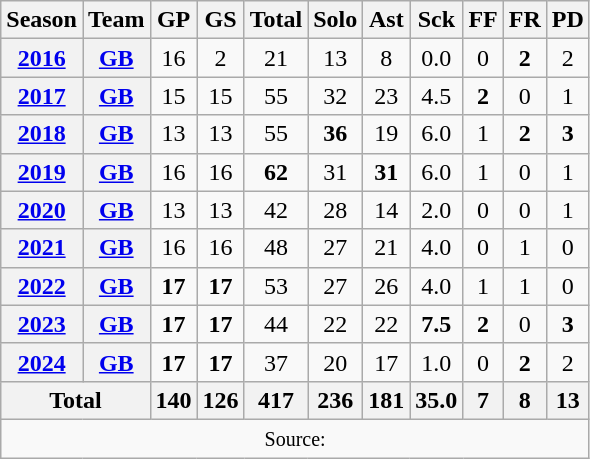<table class=wikitable style="text-align:center;">
<tr>
<th>Season</th>
<th>Team</th>
<th>GP</th>
<th>GS</th>
<th>Total</th>
<th>Solo</th>
<th>Ast</th>
<th>Sck</th>
<th>FF</th>
<th>FR</th>
<th>PD</th>
</tr>
<tr>
<th><a href='#'>2016</a></th>
<th><a href='#'>GB</a></th>
<td>16</td>
<td>2</td>
<td>21</td>
<td>13</td>
<td>8</td>
<td>0.0</td>
<td>0</td>
<td><strong>2</strong></td>
<td>2</td>
</tr>
<tr>
<th><a href='#'>2017</a></th>
<th><a href='#'>GB</a></th>
<td>15</td>
<td>15</td>
<td>55</td>
<td>32</td>
<td>23</td>
<td>4.5</td>
<td><strong>2</strong></td>
<td>0</td>
<td>1</td>
</tr>
<tr>
<th><a href='#'>2018</a></th>
<th><a href='#'>GB</a></th>
<td>13</td>
<td>13</td>
<td>55</td>
<td><strong>36</strong></td>
<td>19</td>
<td>6.0</td>
<td>1</td>
<td><strong>2</strong></td>
<td><strong>3</strong></td>
</tr>
<tr>
<th><a href='#'>2019</a></th>
<th><a href='#'>GB</a></th>
<td>16</td>
<td>16</td>
<td><strong>62</strong></td>
<td>31</td>
<td><strong>31</strong></td>
<td>6.0</td>
<td>1</td>
<td>0</td>
<td>1</td>
</tr>
<tr>
<th><a href='#'>2020</a></th>
<th><a href='#'>GB</a></th>
<td>13</td>
<td>13</td>
<td>42</td>
<td>28</td>
<td>14</td>
<td>2.0</td>
<td>0</td>
<td>0</td>
<td>1</td>
</tr>
<tr>
<th><a href='#'>2021</a></th>
<th><a href='#'>GB</a></th>
<td>16</td>
<td>16</td>
<td>48</td>
<td>27</td>
<td>21</td>
<td>4.0</td>
<td>0</td>
<td>1</td>
<td>0</td>
</tr>
<tr>
<th><a href='#'>2022</a></th>
<th><a href='#'>GB</a></th>
<td><strong>17</strong></td>
<td><strong>17</strong></td>
<td>53</td>
<td>27</td>
<td>26</td>
<td>4.0</td>
<td>1</td>
<td>1</td>
<td>0</td>
</tr>
<tr>
<th><a href='#'>2023</a></th>
<th><a href='#'>GB</a></th>
<td><strong>17</strong></td>
<td><strong>17</strong></td>
<td>44</td>
<td>22</td>
<td>22</td>
<td><strong>7.5</strong></td>
<td><strong>2</strong></td>
<td>0</td>
<td><strong>3</strong></td>
</tr>
<tr>
<th><a href='#'>2024</a></th>
<th><a href='#'>GB</a></th>
<td><strong>17</strong></td>
<td><strong>17</strong></td>
<td>37</td>
<td>20</td>
<td>17</td>
<td>1.0</td>
<td>0</td>
<td><strong>2</strong></td>
<td>2</td>
</tr>
<tr>
<th colspan=2>Total</th>
<th>140</th>
<th>126</th>
<th>417</th>
<th>236</th>
<th>181</th>
<th>35.0</th>
<th>7</th>
<th>8</th>
<th>13</th>
</tr>
<tr>
<td colspan="11"><small>Source: </small></td>
</tr>
</table>
